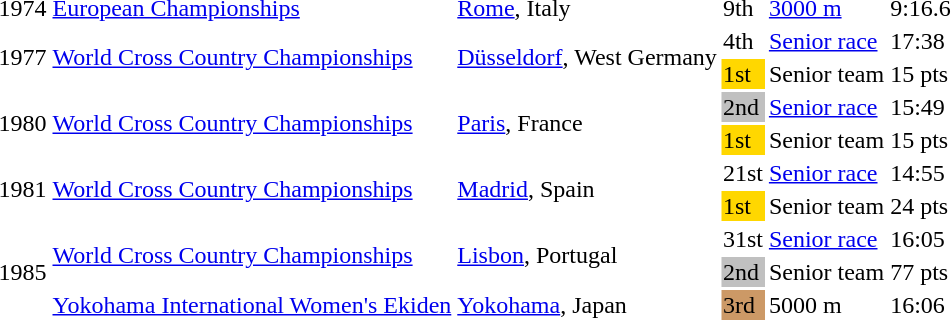<table>
<tr>
<td>1974</td>
<td><a href='#'>European Championships</a></td>
<td><a href='#'>Rome</a>, Italy</td>
<td>9th</td>
<td><a href='#'>3000 m</a></td>
<td>9:16.6</td>
</tr>
<tr>
<td rowspan=2>1977</td>
<td rowspan=2><a href='#'>World Cross Country Championships</a></td>
<td rowspan=2><a href='#'>Düsseldorf</a>, West Germany</td>
<td>4th</td>
<td><a href='#'>Senior race</a></td>
<td>17:38</td>
</tr>
<tr>
<td bgcolor=gold>1st</td>
<td>Senior team</td>
<td>15 pts</td>
</tr>
<tr>
<td rowspan=2>1980</td>
<td rowspan=2><a href='#'>World Cross Country Championships</a></td>
<td rowspan=2><a href='#'>Paris</a>, France</td>
<td bgcolor=silver>2nd</td>
<td><a href='#'>Senior race</a></td>
<td>15:49</td>
</tr>
<tr>
<td bgcolor=gold>1st</td>
<td>Senior team</td>
<td>15 pts</td>
</tr>
<tr>
<td rowspan=2>1981</td>
<td rowspan=2><a href='#'>World Cross Country Championships</a></td>
<td rowspan=2><a href='#'>Madrid</a>, Spain</td>
<td>21st</td>
<td><a href='#'>Senior race</a></td>
<td>14:55</td>
</tr>
<tr>
<td bgcolor=gold>1st</td>
<td>Senior team</td>
<td>24 pts</td>
</tr>
<tr>
<td rowspan=3>1985</td>
<td rowspan=2><a href='#'>World Cross Country Championships</a></td>
<td rowspan=2><a href='#'>Lisbon</a>, Portugal</td>
<td>31st</td>
<td><a href='#'>Senior race</a></td>
<td>16:05</td>
</tr>
<tr>
<td bgcolor=silver>2nd</td>
<td>Senior team</td>
<td>77 pts</td>
</tr>
<tr>
<td><a href='#'>Yokohama International Women's Ekiden</a></td>
<td><a href='#'>Yokohama</a>, Japan</td>
<td bgcolor=cc9966>3rd</td>
<td>5000 m</td>
<td>16:06</td>
</tr>
</table>
